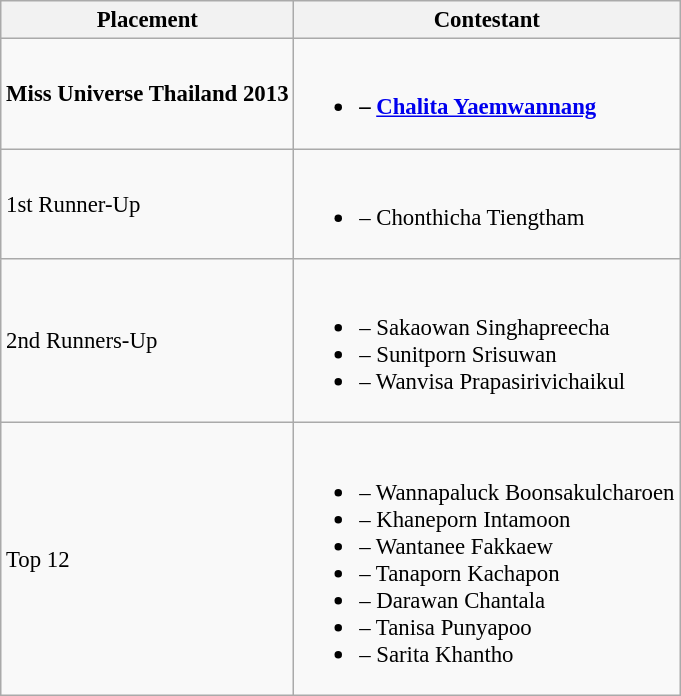<table class="wikitable" style="font-size: 95%;">
<tr>
<th>Placement</th>
<th>Contestant</th>
</tr>
<tr>
<td><strong>Miss Universe Thailand 2013</strong></td>
<td><br><ul><li><strong> – <a href='#'>Chalita Yaemwannang</a></strong></li></ul></td>
</tr>
<tr>
<td>1st Runner-Up</td>
<td><br><ul><li> – Chonthicha Tiengtham</li></ul></td>
</tr>
<tr>
<td>2nd Runners-Up</td>
<td><br><ul><li> – Sakaowan Singhapreecha</li><li> – Sunitporn Srisuwan</li><li> – Wanvisa Prapasirivichaikul</li></ul></td>
</tr>
<tr>
<td>Top 12</td>
<td><br><ul><li> – Wannapaluck Boonsakulcharoen</li><li> – Khaneporn Intamoon</li><li> – Wantanee Fakkaew</li><li> – Tanaporn Kachapon</li><li> – Darawan Chantala</li><li> – Tanisa Punyapoo</li><li> – Sarita Khantho</li></ul></td>
</tr>
</table>
